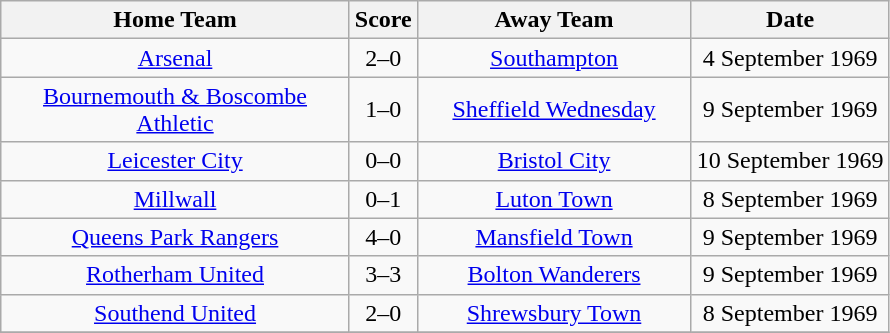<table class="wikitable" style="text-align:center;">
<tr>
<th width=225>Home Team</th>
<th width=20>Score</th>
<th width=175>Away Team</th>
<th width=125>Date</th>
</tr>
<tr>
<td><a href='#'>Arsenal</a></td>
<td>2–0</td>
<td><a href='#'>Southampton</a></td>
<td>4 September 1969</td>
</tr>
<tr>
<td><a href='#'>Bournemouth & Boscombe Athletic</a></td>
<td>1–0</td>
<td><a href='#'>Sheffield Wednesday</a></td>
<td>9 September 1969</td>
</tr>
<tr>
<td><a href='#'>Leicester City</a></td>
<td>0–0</td>
<td><a href='#'>Bristol City</a></td>
<td>10 September 1969</td>
</tr>
<tr>
<td><a href='#'>Millwall</a></td>
<td>0–1</td>
<td><a href='#'>Luton Town</a></td>
<td>8 September 1969</td>
</tr>
<tr>
<td><a href='#'>Queens Park Rangers</a></td>
<td>4–0</td>
<td><a href='#'>Mansfield Town</a></td>
<td>9 September 1969</td>
</tr>
<tr>
<td><a href='#'>Rotherham United</a></td>
<td>3–3</td>
<td><a href='#'>Bolton Wanderers</a></td>
<td>9 September 1969</td>
</tr>
<tr>
<td><a href='#'>Southend United</a></td>
<td>2–0</td>
<td><a href='#'>Shrewsbury Town</a></td>
<td>8 September 1969</td>
</tr>
<tr>
</tr>
</table>
